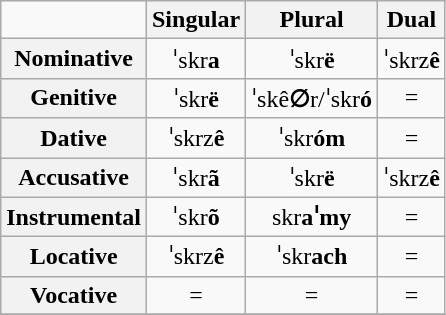<table class="wikitable" style="text-align:center;">
<tr>
<td></td>
<th>Singular</th>
<th>Plural</th>
<th>Dual</th>
</tr>
<tr>
<th>Nominative</th>
<td>ˈskr<strong>a</strong></td>
<td>ˈskr<strong>ë</strong></td>
<td>ˈskrz<strong>ê</strong></td>
</tr>
<tr>
<th>Genitive</th>
<td>ˈskr<strong>ë</strong></td>
<td>ˈskê<strong>∅</strong>r/ˈskr<strong>ó</strong></td>
<td>= </td>
</tr>
<tr>
<th>Dative</th>
<td>ˈskrz<strong>ê</strong></td>
<td>ˈskr<strong>óm</strong></td>
<td>= </td>
</tr>
<tr>
<th>Accusative</th>
<td>ˈskr<strong>ã</strong></td>
<td>ˈskr<strong>ë</strong></td>
<td>ˈskrz<strong>ê</strong></td>
</tr>
<tr>
<th>Instrumental</th>
<td>ˈskr<strong>õ</strong></td>
<td>skr<strong>aˈmy</strong></td>
<td>= </td>
</tr>
<tr>
<th>Locative</th>
<td>ˈskrz<strong>ê</strong></td>
<td>ˈskr<strong>ach</strong></td>
<td>= </td>
</tr>
<tr>
<th>Vocative</th>
<td>= </td>
<td>= </td>
<td>= </td>
</tr>
<tr>
</tr>
</table>
